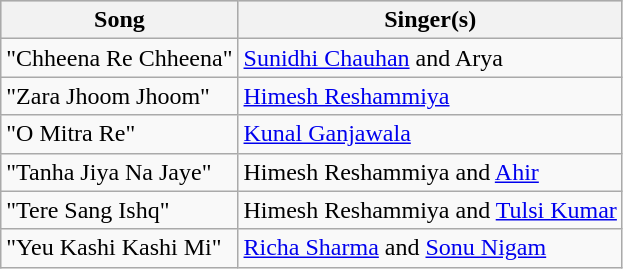<table class="wikitable">
<tr style="background:#ccc; text-align:center;">
<th>Song</th>
<th>Singer(s)</th>
</tr>
<tr>
<td>"Chheena Re Chheena"</td>
<td><a href='#'>Sunidhi Chauhan</a> and Arya</td>
</tr>
<tr>
<td>"Zara Jhoom Jhoom"</td>
<td><a href='#'>Himesh Reshammiya</a></td>
</tr>
<tr>
<td>"O Mitra Re"</td>
<td><a href='#'>Kunal Ganjawala</a></td>
</tr>
<tr>
<td>"Tanha Jiya Na Jaye"</td>
<td>Himesh Reshammiya and <a href='#'>Ahir</a></td>
</tr>
<tr>
<td>"Tere Sang Ishq"</td>
<td>Himesh Reshammiya and <a href='#'>Tulsi Kumar</a></td>
</tr>
<tr>
<td>"Yeu Kashi Kashi Mi"</td>
<td><a href='#'>Richa Sharma</a> and <a href='#'>Sonu Nigam</a></td>
</tr>
</table>
